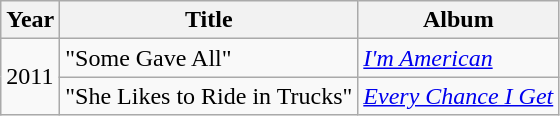<table class="wikitable">
<tr>
<th>Year</th>
<th>Title</th>
<th>Album</th>
</tr>
<tr>
<td rowspan="2">2011</td>
<td>"Some Gave All" </td>
<td><em><a href='#'>I'm American</a></em></td>
</tr>
<tr>
<td>"She Likes to Ride in Trucks" </td>
<td><em><a href='#'>Every Chance I Get</a></em></td>
</tr>
</table>
